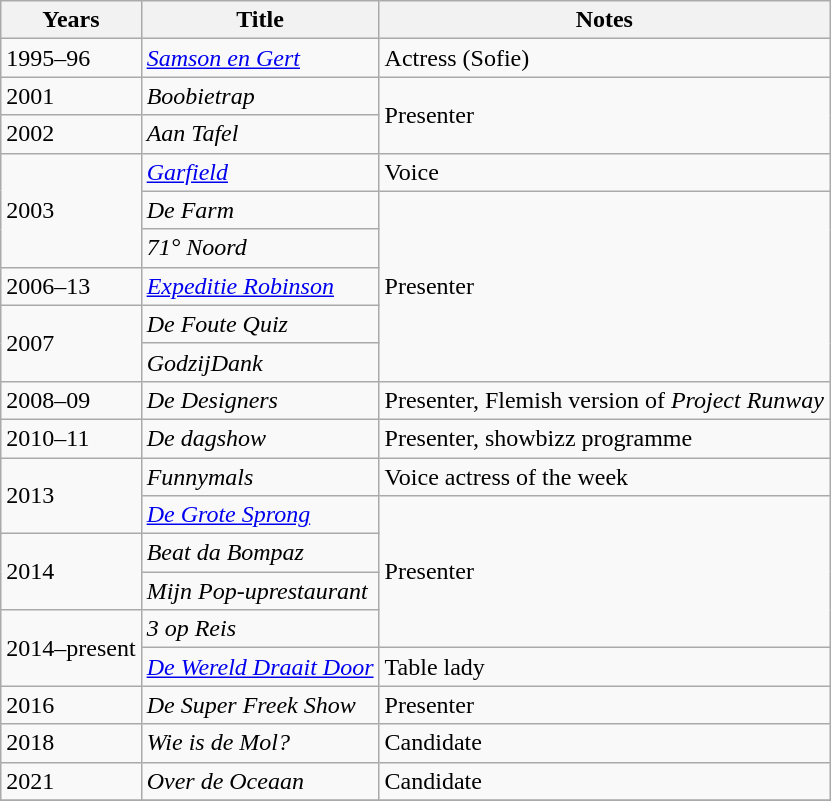<table class="wikitable">
<tr>
<th>Years</th>
<th>Title</th>
<th>Notes</th>
</tr>
<tr>
<td>1995–96</td>
<td><em><a href='#'>Samson en Gert</a></em></td>
<td>Actress (Sofie)</td>
</tr>
<tr>
<td>2001</td>
<td><em>Boobietrap</em></td>
<td rowspan="2">Presenter</td>
</tr>
<tr>
<td>2002</td>
<td><em>Aan Tafel</em></td>
</tr>
<tr>
<td rowspan="3">2003</td>
<td><em><a href='#'>Garfield</a></em></td>
<td>Voice</td>
</tr>
<tr>
<td><em>De Farm</em></td>
<td rowspan="5">Presenter</td>
</tr>
<tr>
<td><em>71° Noord</em></td>
</tr>
<tr>
<td>2006–13</td>
<td><em><a href='#'>Expeditie Robinson</a></em></td>
</tr>
<tr>
<td rowspan="2">2007</td>
<td><em>De Foute Quiz</em></td>
</tr>
<tr>
<td><em>GodzijDank</em></td>
</tr>
<tr>
<td>2008–09</td>
<td><em>De Designers</em></td>
<td>Presenter, Flemish version of <em>Project Runway</em></td>
</tr>
<tr>
<td>2010–11</td>
<td><em>De dagshow</em></td>
<td>Presenter, showbizz programme</td>
</tr>
<tr>
<td rowspan="2">2013</td>
<td><em>Funnymals</em></td>
<td>Voice actress of the week</td>
</tr>
<tr>
<td><em><a href='#'>De Grote Sprong</a></em></td>
<td rowspan="4">Presenter</td>
</tr>
<tr>
<td rowspan="2">2014</td>
<td><em>Beat da Bompaz</em></td>
</tr>
<tr>
<td><em>Mijn Pop-uprestaurant</em></td>
</tr>
<tr>
<td rowspan="2">2014–present</td>
<td><em>3 op Reis</em></td>
</tr>
<tr>
<td><em><a href='#'>De Wereld Draait Door</a></em></td>
<td>Table lady</td>
</tr>
<tr>
<td>2016</td>
<td><em>De Super Freek Show</em></td>
<td>Presenter</td>
</tr>
<tr>
<td>2018</td>
<td><em>Wie is de Mol?</em></td>
<td>Candidate</td>
</tr>
<tr>
<td>2021</td>
<td><em>Over de Oceaan</em></td>
<td>Candidate</td>
</tr>
<tr>
</tr>
</table>
